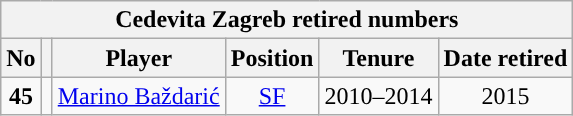<table class="wikitable" style="text-align:center">
<tr>
<th colspan="6">Cedevita Zagreb retired numbers</th>
</tr>
<tr>
<th>No</th>
<th></th>
<th>Player</th>
<th>Position</th>
<th>Tenure</th>
<th>Date retired</th>
</tr>
<tr>
<td><strong>45</strong></td>
<td></td>
<td><a href='#'>Marino Baždarić</a></td>
<td><a href='#'>SF</a></td>
<td>2010–2014</td>
<td>2015</td>
</tr>
</table>
